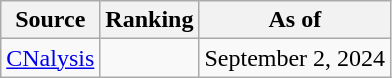<table class="wikitable" style="text-align:center">
<tr>
<th>Source</th>
<th>Ranking</th>
<th>As of</th>
</tr>
<tr>
<td align=left><a href='#'>CNalysis</a></td>
<td></td>
<td>September 2, 2024</td>
</tr>
</table>
